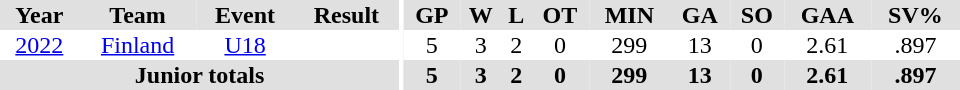<table border="0" cellpadding="1" cellspacing="0" ID="Table3" style="text-align:center; width:40em">
<tr bgcolor="#e0e0e0">
<th>Year</th>
<th>Team</th>
<th>Event</th>
<th>Result</th>
<th rowspan="99" bgcolor="#ffffff"></th>
<th>GP</th>
<th>W</th>
<th>L</th>
<th>OT</th>
<th>MIN</th>
<th>GA</th>
<th>SO</th>
<th>GAA</th>
<th>SV%</th>
</tr>
<tr>
<td><a href='#'>2022</a></td>
<td><a href='#'>Finland</a></td>
<td><a href='#'>U18</a></td>
<td></td>
<td>5</td>
<td>3</td>
<td>2</td>
<td>0</td>
<td>299</td>
<td>13</td>
<td>0</td>
<td>2.61</td>
<td>.897</td>
</tr>
<tr bgcolor="#e0e0e0">
<th colspan="4">Junior totals</th>
<th>5</th>
<th>3</th>
<th>2</th>
<th>0</th>
<th>299</th>
<th>13</th>
<th>0</th>
<th>2.61</th>
<th>.897</th>
</tr>
</table>
